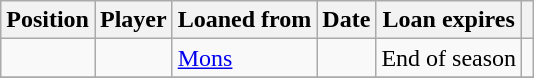<table class="wikitable sortable">
<tr>
<th>Position</th>
<th>Player</th>
<th>Loaned from</th>
<th>Date</th>
<th>Loan expires</th>
<th class="unsortable"></th>
</tr>
<tr>
<td></td>
<td></td>
<td> <a href='#'>Mons</a></td>
<td></td>
<td>End of season</td>
<td></td>
</tr>
<tr>
</tr>
</table>
